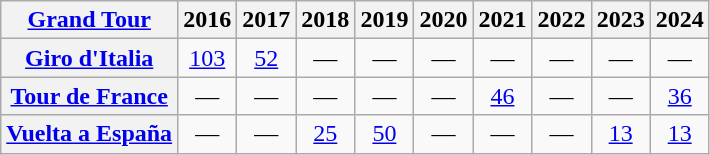<table class="wikitable plainrowheaders">
<tr>
<th scope="col"><a href='#'>Grand Tour</a></th>
<th scope="col">2016</th>
<th scope="col">2017</th>
<th scope="col">2018</th>
<th scope="col">2019</th>
<th scope="col">2020</th>
<th scope="col">2021</th>
<th scope="col">2022</th>
<th scope="col">2023</th>
<th scope="col">2024</th>
</tr>
<tr style="text-align:center;">
<th scope="row"> <a href='#'>Giro d'Italia</a></th>
<td><a href='#'>103</a></td>
<td><a href='#'>52</a></td>
<td>—</td>
<td>—</td>
<td>—</td>
<td>—</td>
<td>—</td>
<td>—</td>
<td>—</td>
</tr>
<tr style="text-align:center;">
<th scope="row"> <a href='#'>Tour de France</a></th>
<td>—</td>
<td>—</td>
<td>—</td>
<td>—</td>
<td>—</td>
<td><a href='#'>46</a></td>
<td>—</td>
<td>—</td>
<td><a href='#'>36</a></td>
</tr>
<tr style="text-align:center;">
<th scope="row"> <a href='#'>Vuelta a España</a></th>
<td>—</td>
<td>—</td>
<td><a href='#'>25</a></td>
<td><a href='#'>50</a></td>
<td>—</td>
<td>—</td>
<td>—</td>
<td><a href='#'>13</a></td>
<td><a href='#'>13</a></td>
</tr>
</table>
